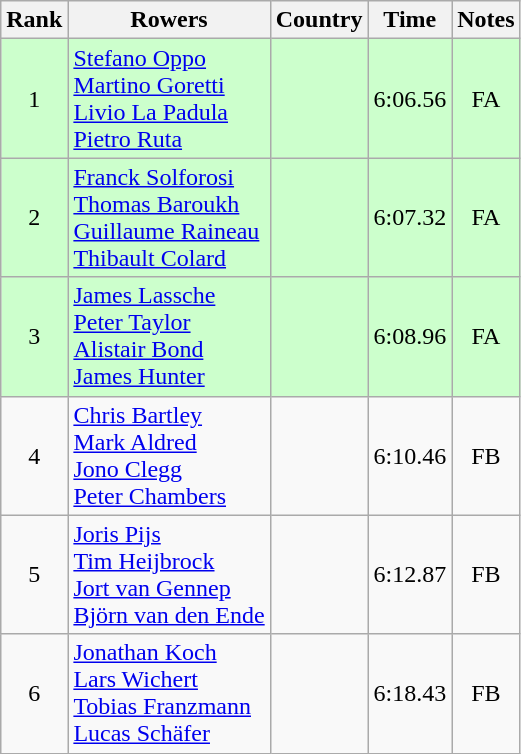<table class="wikitable sortable" style="text-align:center">
<tr>
<th>Rank</th>
<th class=unsortable>Rowers</th>
<th>Country</th>
<th>Time</th>
<th>Notes</th>
</tr>
<tr bgcolor=ccffcc>
<td>1</td>
<td align=left><a href='#'>Stefano Oppo</a><br><a href='#'>Martino Goretti</a><br><a href='#'>Livio La Padula</a><br><a href='#'>Pietro Ruta</a></td>
<td align=left></td>
<td>6:06.56</td>
<td>FA</td>
</tr>
<tr bgcolor=ccffcc>
<td>2</td>
<td align=left><a href='#'>Franck Solforosi</a><br><a href='#'>Thomas Baroukh</a><br><a href='#'>Guillaume Raineau</a><br><a href='#'>Thibault Colard</a></td>
<td align=left></td>
<td>6:07.32</td>
<td>FA</td>
</tr>
<tr bgcolor=ccffcc>
<td>3</td>
<td align=left><a href='#'>James Lassche</a><br><a href='#'>Peter Taylor</a><br><a href='#'>Alistair Bond</a><br><a href='#'>James Hunter</a></td>
<td align=left></td>
<td>6:08.96</td>
<td>FA</td>
</tr>
<tr>
<td>4</td>
<td align=left><a href='#'>Chris Bartley</a><br><a href='#'>Mark Aldred</a><br><a href='#'>Jono Clegg</a><br><a href='#'>Peter Chambers</a></td>
<td align=left></td>
<td>6:10.46</td>
<td>FB</td>
</tr>
<tr>
<td>5</td>
<td align=left><a href='#'>Joris Pijs</a><br><a href='#'>Tim Heijbrock</a><br><a href='#'>Jort van Gennep</a><br><a href='#'>Björn van den Ende</a></td>
<td align=left></td>
<td>6:12.87</td>
<td>FB</td>
</tr>
<tr>
<td>6</td>
<td align=left><a href='#'>Jonathan Koch</a><br><a href='#'>Lars Wichert</a><br><a href='#'>Tobias Franzmann</a><br><a href='#'>Lucas Schäfer</a></td>
<td align=left></td>
<td>6:18.43</td>
<td>FB</td>
</tr>
</table>
